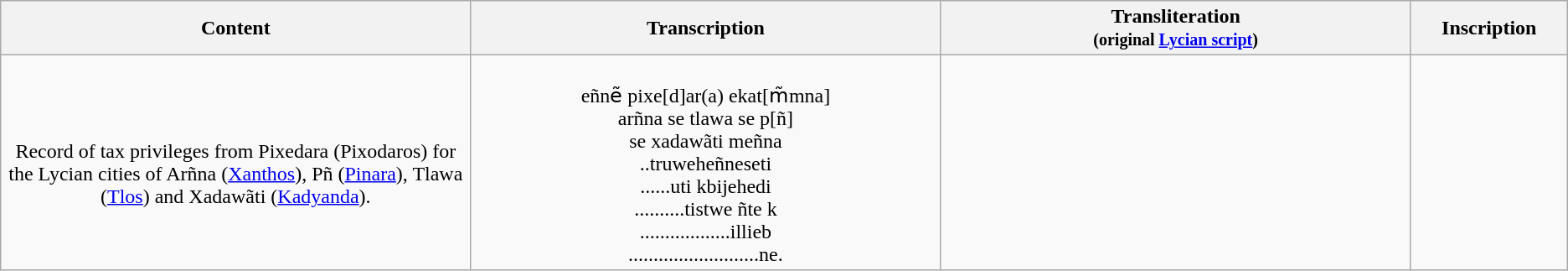<table class="wikitable centre">
<tr>
<th scope="col" align=left>Content</th>
<th>Transcription</th>
<th>Transliteration<br><small>(original <a href='#'>Lycian script</a>)</small></th>
<th>Inscription</th>
</tr>
<tr>
<td align=center width="30%"><br>Record of tax privileges from Pixedara (Pixodaros) for the Lycian cities of Arñna (<a href='#'>Xanthos</a>), Pñ (<a href='#'>Pinara</a>), Tlawa (<a href='#'>Tlos</a>) and Xadawãti (<a href='#'>Kadyanda</a>).</td>
<td align=center width="30%"><br>eñnẽ pixe[d]ar(a) ekat[m̃mna]<br>
arñna se tlawa se p[ñ]<br>
se xadawãti meñna<br>
..truweheñneseti<br>
......uti kbijehedi<br>
..........tistwe ñte k<br>
..................illieb<br>
..........................ne.</td>
<td align=left><br></td>
<td align=center width="10%"><br></td>
</tr>
</table>
